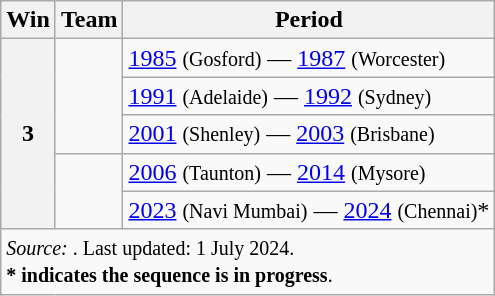<table class="wikitable">
<tr>
<th>Win</th>
<th>Team</th>
<th>Period</th>
</tr>
<tr>
<th rowspan=5>3</th>
<td rowspan=3></td>
<td><a href='#'>1985</a> <small>(Gosford)</small> — <a href='#'>1987</a> <small>(Worcester)</small></td>
</tr>
<tr>
<td><a href='#'>1991</a> <small>(Adelaide)</small> — <a href='#'>1992</a> <small>(Sydney)</small></td>
</tr>
<tr>
<td><a href='#'>2001</a> <small>(Shenley)</small> — <a href='#'>2003</a> <small>(Brisbane)</small></td>
</tr>
<tr>
<td rowspan=2></td>
<td><a href='#'>2006</a> <small>(Taunton)</small> — <a href='#'>2014</a> <small>(Mysore)</small></td>
</tr>
<tr>
<td><a href='#'>2023</a> <small>(Navi Mumbai)</small> — <a href='#'>2024</a> <small>(Chennai)</small>*</td>
</tr>
<tr>
<td colspan=3><small><em>Source: </em>. Last updated: 1 July 2024. <br><strong>* indicates the sequence is in progress</strong>.</small></td>
</tr>
</table>
